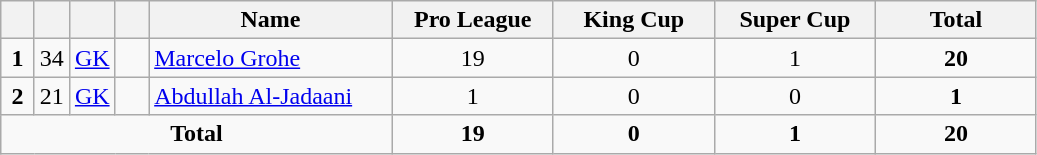<table class="wikitable" style="text-align:center">
<tr>
<th width=15></th>
<th width=15></th>
<th width=15></th>
<th width=15></th>
<th width=155>Name</th>
<th width=100>Pro League</th>
<th width=100>King Cup</th>
<th width=100>Super Cup</th>
<th width=100>Total</th>
</tr>
<tr>
<td><strong>1</strong></td>
<td>34</td>
<td><a href='#'>GK</a></td>
<td></td>
<td align=left><a href='#'>Marcelo Grohe</a></td>
<td>19</td>
<td>0</td>
<td>1</td>
<td><strong>20</strong></td>
</tr>
<tr>
<td><strong>2</strong></td>
<td>21</td>
<td><a href='#'>GK</a></td>
<td></td>
<td align=left><a href='#'>Abdullah Al-Jadaani</a></td>
<td>1</td>
<td>0</td>
<td>0</td>
<td><strong>1</strong></td>
</tr>
<tr>
<td colspan=5><strong>Total</strong></td>
<td><strong>19</strong></td>
<td><strong>0</strong></td>
<td><strong>1</strong></td>
<td><strong>20</strong></td>
</tr>
</table>
